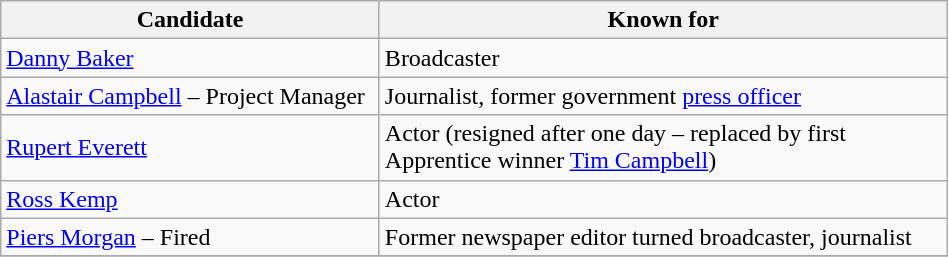<table class="wikitable" width="50%">
<tr>
<th width="40%">Candidate</th>
<th>Known for</th>
</tr>
<tr>
<td><a href='#'>Danny Baker</a></td>
<td>Broadcaster</td>
</tr>
<tr>
<td><a href='#'>Alastair Campbell</a> – Project Manager</td>
<td>Journalist, former government <a href='#'>press officer</a></td>
</tr>
<tr>
<td><a href='#'>Rupert Everett</a></td>
<td>Actor (resigned after one day – replaced by first Apprentice winner <a href='#'>Tim Campbell</a>)</td>
</tr>
<tr>
<td><a href='#'>Ross Kemp</a></td>
<td>Actor</td>
</tr>
<tr>
<td><a href='#'>Piers Morgan</a> – Fired</td>
<td>Former newspaper editor turned broadcaster, journalist</td>
</tr>
<tr>
</tr>
</table>
